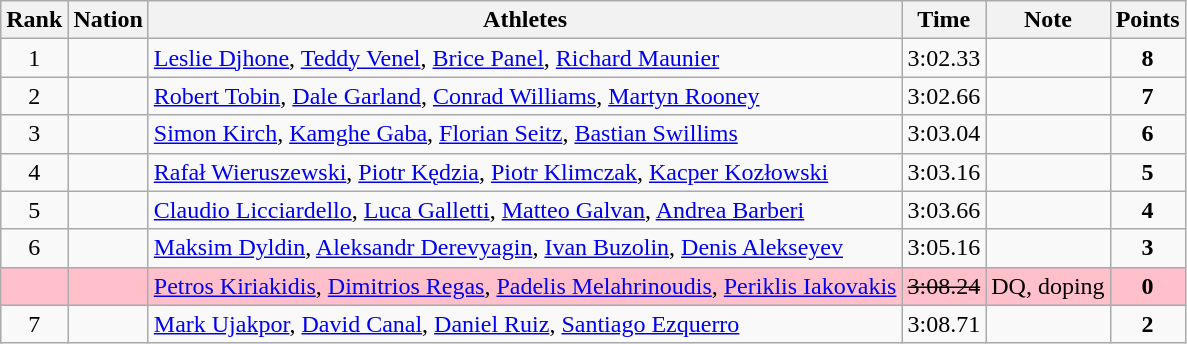<table class="wikitable sortable" style="text-align:center">
<tr>
<th>Rank</th>
<th>Nation</th>
<th>Athletes</th>
<th>Time</th>
<th>Note</th>
<th>Points</th>
</tr>
<tr>
<td>1</td>
<td align=left></td>
<td align=left><a href='#'>Leslie Djhone</a>, <a href='#'>Teddy Venel</a>, <a href='#'>Brice Panel</a>, <a href='#'>Richard Maunier</a></td>
<td>3:02.33</td>
<td></td>
<td><strong>8</strong></td>
</tr>
<tr>
<td>2</td>
<td align=left></td>
<td align=left><a href='#'>Robert Tobin</a>, <a href='#'>Dale Garland</a>, <a href='#'>Conrad Williams</a>, <a href='#'>Martyn Rooney</a></td>
<td>3:02.66</td>
<td></td>
<td><strong>7</strong></td>
</tr>
<tr>
<td>3</td>
<td align=left></td>
<td align=left><a href='#'>Simon Kirch</a>, <a href='#'>Kamghe Gaba</a>, <a href='#'>Florian Seitz</a>, <a href='#'>Bastian Swillims</a></td>
<td>3:03.04</td>
<td></td>
<td><strong>6</strong></td>
</tr>
<tr>
<td>4</td>
<td align=left></td>
<td align=left><a href='#'>Rafał Wieruszewski</a>, <a href='#'>Piotr Kędzia</a>, <a href='#'>Piotr Klimczak</a>, <a href='#'>Kacper Kozłowski</a></td>
<td>3:03.16</td>
<td></td>
<td><strong>5</strong></td>
</tr>
<tr>
<td>5</td>
<td align=left></td>
<td align=left><a href='#'>Claudio Licciardello</a>, <a href='#'>Luca Galletti</a>, <a href='#'>Matteo Galvan</a>, <a href='#'>Andrea Barberi</a></td>
<td>3:03.66</td>
<td></td>
<td><strong>4</strong></td>
</tr>
<tr>
<td>6</td>
<td align=left></td>
<td align=left><a href='#'>Maksim Dyldin</a>, <a href='#'>Aleksandr Derevyagin</a>, <a href='#'>Ivan Buzolin</a>, <a href='#'>Denis Alekseyev</a></td>
<td>3:05.16</td>
<td></td>
<td><strong>3</strong></td>
</tr>
<tr bgcolor=pink>
<td></td>
<td align=left></td>
<td align=left><a href='#'>Petros Kiriakidis</a>, <a href='#'>Dimitrios Regas</a>, <a href='#'>Padelis Melahrinoudis</a>, <a href='#'>Periklis Iakovakis</a></td>
<td><s>3:08.24</s></td>
<td>DQ, doping</td>
<td><strong>0</strong></td>
</tr>
<tr>
<td>7</td>
<td align=left></td>
<td align=left><a href='#'>Mark Ujakpor</a>, <a href='#'>David Canal</a>, <a href='#'>Daniel Ruiz</a>, <a href='#'>Santiago Ezquerro</a></td>
<td>3:08.71</td>
<td></td>
<td><strong>2</strong></td>
</tr>
</table>
